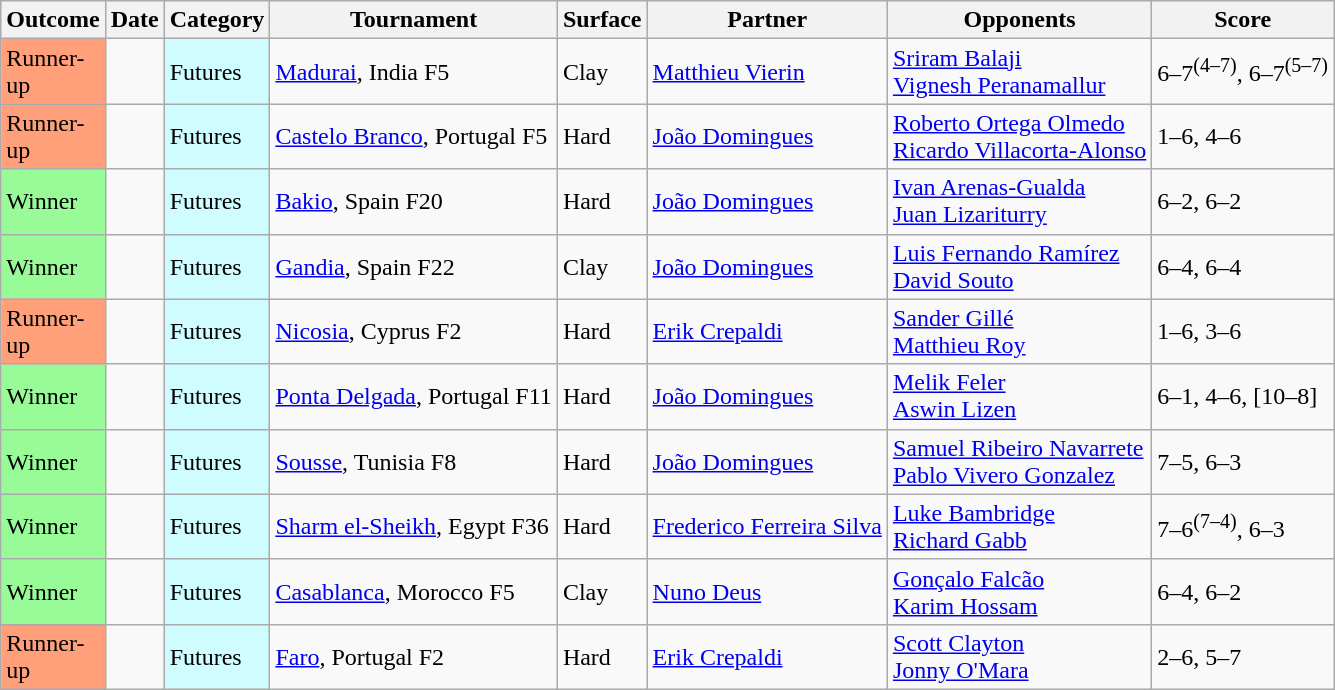<table class="sortable wikitable">
<tr>
<th scope="col" width=40>Outcome</th>
<th scope="col">Date</th>
<th scope="col">Category</th>
<th scope="col">Tournament</th>
<th scope="col">Surface</th>
<th scope="col">Partner</th>
<th scope="col">Opponents</th>
<th scope="col" class="unsortable">Score</th>
</tr>
<tr>
<td bgcolor=FFA07A>Runner-up</td>
<td></td>
<td style=background:#CFFCFF>Futures</td>
<td><a href='#'>Madurai</a>, India F5</td>
<td>Clay</td>
<td data-sort-value="Vierin, M"> <a href='#'>Matthieu Vierin</a></td>
<td data-sort-value="Peranamallur, Vignesh"> <a href='#'>Sriram Balaji</a><br> <a href='#'>Vignesh Peranamallur</a></td>
<td>6–7<sup>(4–7)</sup>, 6–7<sup>(5–7)</sup></td>
</tr>
<tr>
<td bgcolor=FFA07A>Runner-up</td>
<td></td>
<td style=background:#CFFCFF>Futures</td>
<td><a href='#'>Castelo Branco</a>, Portugal F5</td>
<td>Hard</td>
<td data-sort-value="Domingues, J"> <a href='#'>João Domingues</a></td>
<td data-sort-value="Villacorta-Alonso, Ricardo"> <a href='#'>Roberto Ortega Olmedo</a><br> <a href='#'>Ricardo Villacorta-Alonso</a></td>
<td>1–6, 4–6</td>
</tr>
<tr>
<td bgcolor=98FB98>Winner</td>
<td></td>
<td style=background:#CFFCFF>Futures</td>
<td><a href='#'>Bakio</a>, Spain F20</td>
<td>Hard</td>
<td data-sort-value="Domingues, J"> <a href='#'>João Domingues</a></td>
<td data-sort-value="Lizariturry, Juan"> <a href='#'>Ivan Arenas-Gualda</a><br> <a href='#'>Juan Lizariturry</a></td>
<td>6–2, 6–2</td>
</tr>
<tr>
<td bgcolor=98FB98>Winner</td>
<td></td>
<td style=background:#CFFCFF>Futures</td>
<td><a href='#'>Gandia</a>, Spain F22</td>
<td>Clay</td>
<td data-sort-value="Domingues, J"> <a href='#'>João Domingues</a></td>
<td data-sort-value="Souto, David"> <a href='#'>Luis Fernando Ramírez</a><br> <a href='#'>David Souto</a></td>
<td>6–4, 6–4</td>
</tr>
<tr>
<td bgcolor=FFA07A>Runner-up</td>
<td></td>
<td style=background:#CFFCFF>Futures</td>
<td><a href='#'>Nicosia</a>, Cyprus F2</td>
<td>Hard</td>
<td data-sort-value="Crepaldi, E"> <a href='#'>Erik Crepaldi</a></td>
<td data-sort-value="Roy, Matthieu"> <a href='#'>Sander Gillé</a><br> <a href='#'>Matthieu Roy</a></td>
<td>1–6, 3–6</td>
</tr>
<tr>
<td bgcolor=98FB98>Winner</td>
<td></td>
<td style=background:#CFFCFF>Futures</td>
<td><a href='#'>Ponta Delgada</a>, Portugal F11</td>
<td>Hard</td>
<td data-sort-value="Domingues, J"> <a href='#'>João Domingues</a></td>
<td data-sort-value="Lizen, Aswin"> <a href='#'>Melik Feler</a><br> <a href='#'>Aswin Lizen</a></td>
<td>6–1, 4–6, [10–8]</td>
</tr>
<tr>
<td bgcolor=98FB98>Winner</td>
<td></td>
<td style=background:#CFFCFF>Futures</td>
<td><a href='#'>Sousse</a>, Tunisia F8</td>
<td>Hard</td>
<td data-sort-value="Domingues, J"> <a href='#'>João Domingues</a></td>
<td data-sort-value="Vivero Gonzalez, Pablo"> <a href='#'>Samuel Ribeiro Navarrete</a><br> <a href='#'>Pablo Vivero Gonzalez</a></td>
<td>7–5, 6–3</td>
</tr>
<tr>
<td bgcolor=98FB98>Winner</td>
<td></td>
<td style=background:#CFFCFF>Futures</td>
<td><a href='#'>Sharm el-Sheikh</a>, Egypt F36</td>
<td>Hard</td>
<td data-sort-value="Ferreira Silva, F"> <a href='#'>Frederico Ferreira Silva</a></td>
<td data-sort-value="Gabb, Richard"> <a href='#'>Luke Bambridge</a><br> <a href='#'>Richard Gabb</a></td>
<td>7–6<sup>(7–4)</sup>, 6–3</td>
</tr>
<tr>
<td bgcolor=98FB98>Winner</td>
<td></td>
<td style=background:#CFFCFF>Futures</td>
<td><a href='#'>Casablanca</a>, Morocco F5</td>
<td>Clay</td>
<td data-sort-value="Deus, N"> <a href='#'>Nuno Deus</a></td>
<td data-sort-value="Hossam, Karim"> <a href='#'>Gonçalo Falcão</a><br> <a href='#'>Karim Hossam</a></td>
<td>6–4, 6–2</td>
</tr>
<tr>
<td bgcolor=FFA07A>Runner-up</td>
<td></td>
<td style=background:#CFFCFF>Futures</td>
<td><a href='#'>Faro</a>, Portugal F2</td>
<td>Hard</td>
<td data-sort-value="Crepaldi, E"> <a href='#'>Erik Crepaldi</a></td>
<td data-sort-value="O'Mara, Jonny"> <a href='#'>Scott Clayton</a><br> <a href='#'>Jonny O'Mara</a></td>
<td>2–6, 5–7</td>
</tr>
</table>
